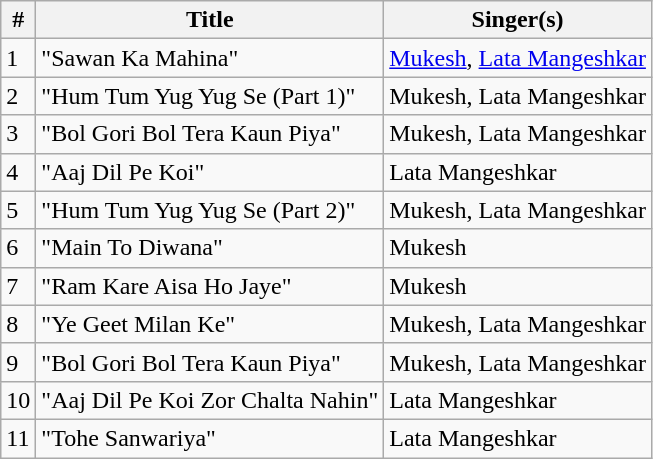<table class="wikitable">
<tr>
<th>#</th>
<th>Title</th>
<th>Singer(s)</th>
</tr>
<tr>
<td>1</td>
<td>"Sawan Ka Mahina"</td>
<td><a href='#'>Mukesh</a>, <a href='#'>Lata Mangeshkar</a></td>
</tr>
<tr>
<td>2</td>
<td>"Hum Tum Yug Yug Se (Part 1)"</td>
<td>Mukesh, Lata Mangeshkar</td>
</tr>
<tr>
<td>3</td>
<td>"Bol Gori Bol Tera Kaun Piya"</td>
<td>Mukesh, Lata Mangeshkar</td>
</tr>
<tr>
<td>4</td>
<td>"Aaj Dil Pe Koi"</td>
<td>Lata Mangeshkar</td>
</tr>
<tr>
<td>5</td>
<td>"Hum Tum Yug Yug Se (Part 2)"</td>
<td>Mukesh, Lata Mangeshkar</td>
</tr>
<tr>
<td>6</td>
<td>"Main To Diwana"</td>
<td>Mukesh</td>
</tr>
<tr>
<td>7</td>
<td>"Ram Kare Aisa Ho Jaye"</td>
<td>Mukesh</td>
</tr>
<tr>
<td>8</td>
<td>"Ye Geet Milan Ke"</td>
<td>Mukesh, Lata Mangeshkar</td>
</tr>
<tr>
<td>9</td>
<td>"Bol Gori Bol Tera Kaun Piya"</td>
<td>Mukesh, Lata Mangeshkar</td>
</tr>
<tr>
<td>10</td>
<td>"Aaj Dil Pe Koi Zor Chalta Nahin"</td>
<td>Lata Mangeshkar</td>
</tr>
<tr>
<td>11</td>
<td>"Tohe Sanwariya"</td>
<td>Lata Mangeshkar</td>
</tr>
</table>
